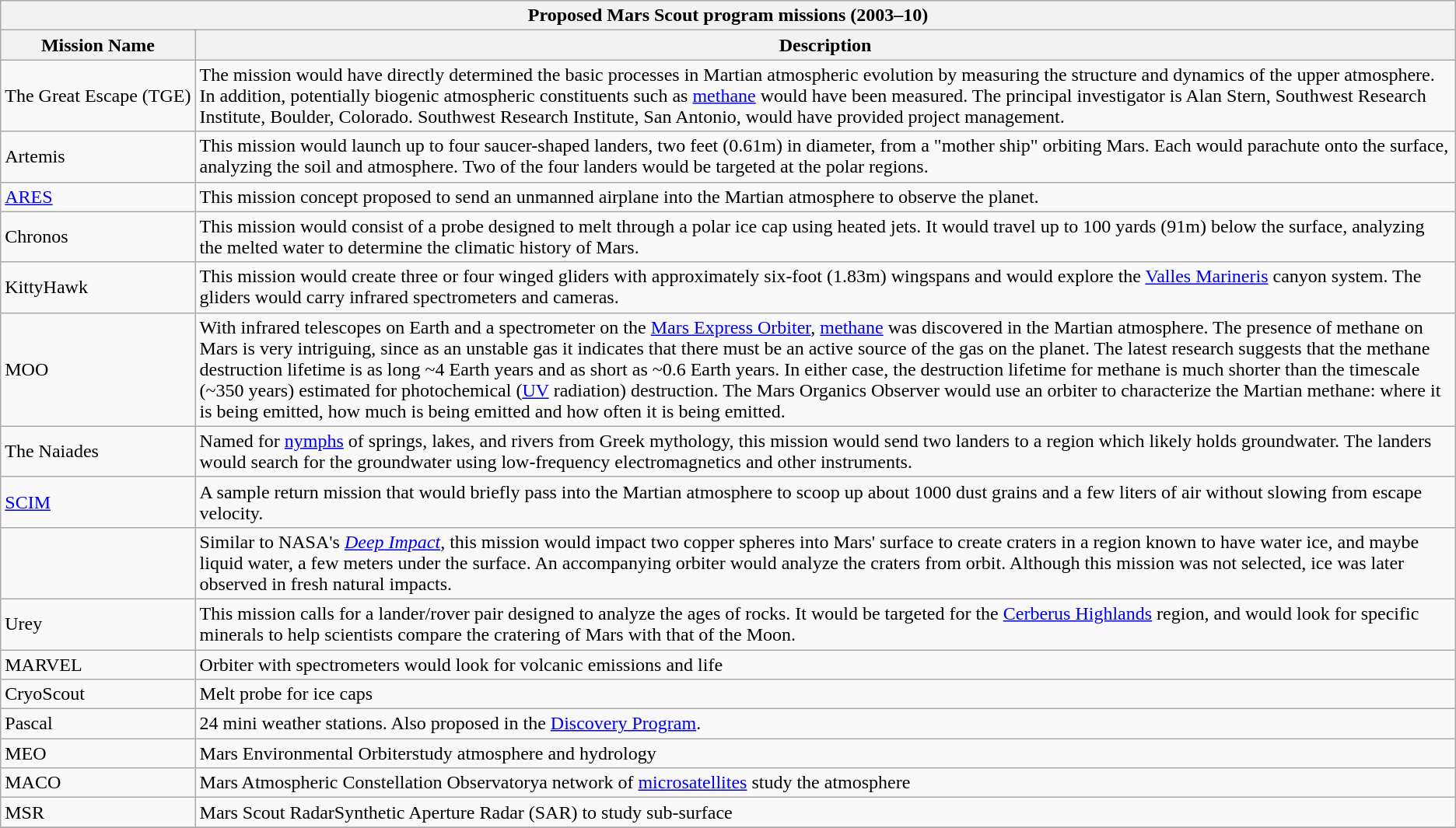<table class="wikitable collapsible collapsed">
<tr>
<th colspan="2">Proposed Mars Scout program missions (2003–10)</th>
</tr>
<tr bgcolor="#efefef">
<th>Mission Name</th>
<th>Description</th>
</tr>
<tr>
<td nowrap>The Great Escape (TGE)</td>
<td>The mission would have directly determined the basic processes in Martian atmospheric evolution by measuring the structure and dynamics of the upper atmosphere. In addition, potentially biogenic atmospheric constituents such as <a href='#'>methane</a> would have been measured. The principal investigator is Alan Stern, Southwest Research Institute, Boulder, Colorado. Southwest Research Institute, San Antonio, would have provided project management.</td>
</tr>
<tr>
<td>Artemis</td>
<td>This mission would launch up to four saucer-shaped landers, two feet (0.61m) in diameter, from a "mother ship" orbiting Mars. Each would parachute onto the surface, analyzing the soil and atmosphere. Two of the four landers would be targeted at the polar regions.</td>
</tr>
<tr>
<td><a href='#'>ARES</a></td>
<td>This mission concept proposed to send an unmanned airplane into the Martian atmosphere to observe the planet.</td>
</tr>
<tr>
<td>Chronos</td>
<td>This mission would consist of a probe designed to melt through a polar ice cap using heated jets. It would travel up to 100 yards (91m) below the surface, analyzing the melted water to determine the climatic history of Mars.</td>
</tr>
<tr>
<td>KittyHawk</td>
<td>This mission would create three or four winged gliders with approximately six-foot (1.83m) wingspans and would explore the <a href='#'>Valles Marineris</a> canyon system. The gliders would carry infrared spectrometers and cameras.</td>
</tr>
<tr>
<td>MOO</td>
<td>With infrared telescopes on Earth and a spectrometer on the <a href='#'>Mars Express Orbiter</a>, <a href='#'>methane</a> was discovered in the Martian atmosphere. The presence of methane on Mars is very intriguing, since as an unstable gas it indicates that there must be an active source of the gas on the planet. The latest research suggests that the methane destruction lifetime is as long ~4 Earth years and as short as ~0.6 Earth years. In either case, the destruction lifetime for methane is much shorter than the timescale (~350 years) estimated for photochemical (<a href='#'>UV</a> radiation) destruction. The Mars Organics Observer would use an orbiter to characterize the Martian methane: where it is being emitted, how much is being emitted and how often it is being emitted.</td>
</tr>
<tr>
<td>The Naiades</td>
<td>Named for <a href='#'>nymphs</a> of springs, lakes, and rivers from Greek mythology, this mission would send two landers to a region which likely holds groundwater. The landers would search for the groundwater using low-frequency electromagnetics and other instruments.</td>
</tr>
<tr>
<td><a href='#'>SCIM</a></td>
<td>A sample return mission that would briefly pass into the Martian atmosphere to scoop up about 1000 dust grains and a few liters of air without slowing from escape velocity.</td>
</tr>
<tr>
<td></td>
<td>Similar to NASA's <em><a href='#'>Deep Impact</a></em>, this mission would impact two copper spheres into Mars' surface to create craters in a region known to have water ice, and maybe liquid water, a few meters under the surface. An accompanying orbiter would analyze the craters from orbit. Although this mission was not selected, ice was later observed in fresh natural impacts.</td>
</tr>
<tr>
<td>Urey</td>
<td>This mission calls for a lander/rover pair designed to analyze the ages of rocks. It would be targeted for the <a href='#'>Cerberus Highlands</a> region, and would look for specific minerals to help scientists compare the cratering of Mars with that of the Moon.</td>
</tr>
<tr>
<td>MARVEL</td>
<td>Orbiter with spectrometers would look for volcanic emissions and life</td>
</tr>
<tr>
<td>CryoScout</td>
<td>Melt probe for ice caps</td>
</tr>
<tr>
<td>Pascal</td>
<td>24 mini weather stations. Also proposed in the <a href='#'>Discovery Program</a>.</td>
</tr>
<tr>
<td>MEO</td>
<td>Mars Environmental Orbiterstudy atmosphere and hydrology</td>
</tr>
<tr>
<td>MACO</td>
<td>Mars Atmospheric Constellation Observatorya network of <a href='#'>microsatellites</a> study the atmosphere</td>
</tr>
<tr>
<td>MSR</td>
<td>Mars Scout RadarSynthetic Aperture Radar (SAR) to study sub-surface</td>
</tr>
<tr Mars lander for expolartion to determine the srface of mars>
</tr>
</table>
